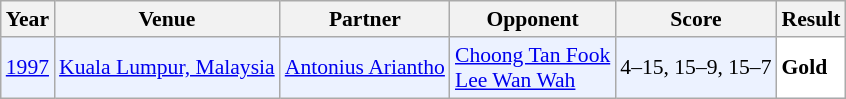<table class="sortable wikitable" style="font-size: 90%;">
<tr>
<th>Year</th>
<th>Venue</th>
<th>Partner</th>
<th>Opponent</th>
<th>Score</th>
<th>Result</th>
</tr>
<tr style="background:#ECF2FF">
<td align="center"><a href='#'>1997</a></td>
<td align="left"><a href='#'>Kuala Lumpur, Malaysia</a></td>
<td align="left"> <a href='#'>Antonius Ariantho</a></td>
<td align="left"> <a href='#'>Choong Tan Fook</a> <br>  <a href='#'>Lee Wan Wah</a></td>
<td align="left">4–15, 15–9, 15–7</td>
<td style="text-align:left; background:white"> <strong>Gold</strong></td>
</tr>
</table>
